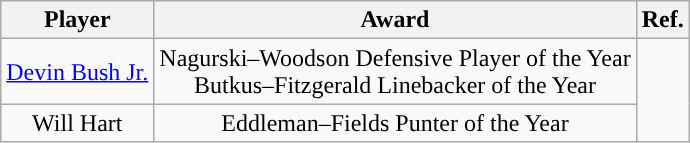<table class="wikitable sortable sortable" style="text-align: center">
<tr align=center>
<th>Player</th>
<th>Award</th>
<th>Ref.</th>
</tr>
<tr>
<td><a href='#'>Devin Bush Jr.</a></td>
<td>Nagurski–Woodson Defensive Player of the Year<br>Butkus–Fitzgerald Linebacker of the Year</td>
<td rowspan="2"></td>
</tr>
<tr>
<td>Will Hart</td>
<td>Eddleman–Fields Punter of the Year</td>
</tr>
</table>
